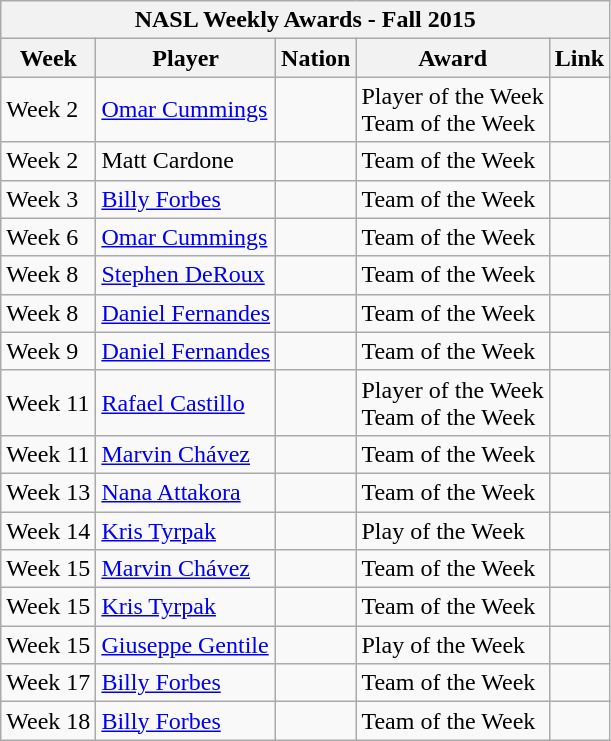<table class="wikitable">
<tr>
<th colspan="5">NASL Weekly Awards - Fall 2015</th>
</tr>
<tr>
<th>Week</th>
<th>Player</th>
<th>Nation</th>
<th>Award</th>
<th>Link</th>
</tr>
<tr>
<td>Week 2</td>
<td><a href='#'>Omar Cummings</a></td>
<td></td>
<td>Player of the Week<br>Team of the Week</td>
<td><br></td>
</tr>
<tr>
<td>Week 2</td>
<td>Matt Cardone</td>
<td></td>
<td>Team of the Week</td>
<td></td>
</tr>
<tr>
<td>Week 3</td>
<td><a href='#'>Billy Forbes</a></td>
<td></td>
<td>Team of the Week</td>
<td></td>
</tr>
<tr>
<td>Week 6</td>
<td><a href='#'>Omar Cummings</a></td>
<td></td>
<td>Team of the Week</td>
<td></td>
</tr>
<tr>
<td>Week 8</td>
<td><a href='#'>Stephen DeRoux</a></td>
<td></td>
<td>Team of the Week</td>
<td></td>
</tr>
<tr>
<td>Week 8</td>
<td><a href='#'>Daniel Fernandes</a></td>
<td></td>
<td>Team of the Week</td>
<td></td>
</tr>
<tr>
<td>Week 9</td>
<td><a href='#'>Daniel Fernandes</a></td>
<td></td>
<td>Team of the Week</td>
<td></td>
</tr>
<tr>
<td>Week 11</td>
<td><a href='#'>Rafael Castillo</a></td>
<td></td>
<td>Player of the Week<br>Team of the Week</td>
<td><br></td>
</tr>
<tr>
<td>Week 11</td>
<td><a href='#'>Marvin Chávez</a></td>
<td></td>
<td>Team of the Week</td>
<td></td>
</tr>
<tr>
<td>Week 13</td>
<td><a href='#'>Nana Attakora</a></td>
<td></td>
<td>Team of the Week</td>
<td></td>
</tr>
<tr>
<td>Week 14</td>
<td><a href='#'>Kris Tyrpak</a></td>
<td></td>
<td>Play of the Week</td>
<td></td>
</tr>
<tr>
<td>Week 15</td>
<td><a href='#'>Marvin Chávez</a></td>
<td></td>
<td>Team of the Week</td>
<td></td>
</tr>
<tr>
<td>Week 15</td>
<td><a href='#'>Kris Tyrpak</a></td>
<td></td>
<td>Team of the Week</td>
<td></td>
</tr>
<tr>
<td>Week 15</td>
<td><a href='#'>Giuseppe Gentile</a></td>
<td></td>
<td>Play of the Week</td>
<td></td>
</tr>
<tr>
<td>Week 17</td>
<td><a href='#'>Billy Forbes</a></td>
<td></td>
<td>Team of the Week</td>
<td></td>
</tr>
<tr>
<td>Week 18</td>
<td><a href='#'>Billy Forbes</a></td>
<td></td>
<td>Team of the Week</td>
<td></td>
</tr>
</table>
